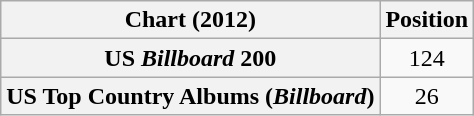<table class="wikitable sortable plainrowheaders" style="text-align:center">
<tr>
<th scope="col">Chart (2012)</th>
<th scope="col">Position</th>
</tr>
<tr>
<th scope="row">US <em>Billboard</em> 200</th>
<td>124</td>
</tr>
<tr>
<th scope="row">US Top Country Albums (<em>Billboard</em>)</th>
<td>26</td>
</tr>
</table>
